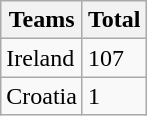<table class="wikitable">
<tr>
<th>Teams</th>
<th>Total</th>
</tr>
<tr>
<td>Ireland</td>
<td>107</td>
</tr>
<tr>
<td>Croatia</td>
<td>1</td>
</tr>
</table>
